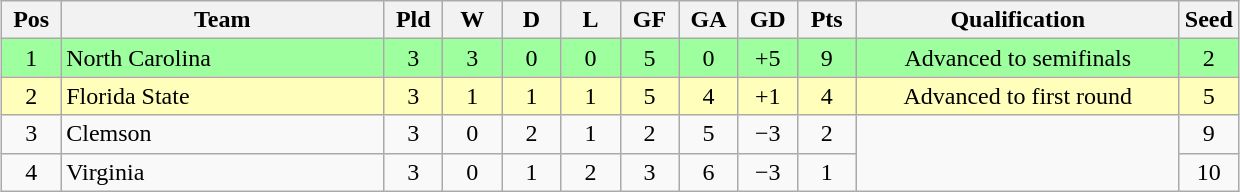<table class="wikitable" style="text-align:center; margin: 1em auto">
<tr>
<th style="width:2em">Pos</th>
<th style="width:13em">Team</th>
<th style="width:2em">Pld</th>
<th style="width:2em">W</th>
<th style="width:2em">D</th>
<th style="width:2em">L</th>
<th style="width:2em">GF</th>
<th style="width:2em">GA</th>
<th style="width:2em">GD</th>
<th style="width:2em">Pts</th>
<th style="width:13em">Qualification</th>
<th>Seed</th>
</tr>
<tr bgcolor="#9eff9e">
<td>1</td>
<td style="text-align:left">North Carolina</td>
<td>3</td>
<td>3</td>
<td>0</td>
<td>0</td>
<td>5</td>
<td>0</td>
<td>+5</td>
<td>9</td>
<td>Advanced to semifinals</td>
<td>2</td>
</tr>
<tr bgcolor="#ffffbb">
<td>2</td>
<td style="text-align:left">Florida State</td>
<td>3</td>
<td>1</td>
<td>1</td>
<td>1</td>
<td>5</td>
<td>4</td>
<td>+1</td>
<td>4</td>
<td>Advanced to first round</td>
<td>5</td>
</tr>
<tr>
<td>3</td>
<td style="text-align:left">Clemson</td>
<td>3</td>
<td>0</td>
<td>2</td>
<td>1</td>
<td>2</td>
<td>5</td>
<td>−3</td>
<td>2</td>
<td rowspan="2"></td>
<td>9</td>
</tr>
<tr>
<td>4</td>
<td style="text-align:left">Virginia</td>
<td>3</td>
<td>0</td>
<td>1</td>
<td>2</td>
<td>3</td>
<td>6</td>
<td>−3</td>
<td>1</td>
<td>10</td>
</tr>
</table>
